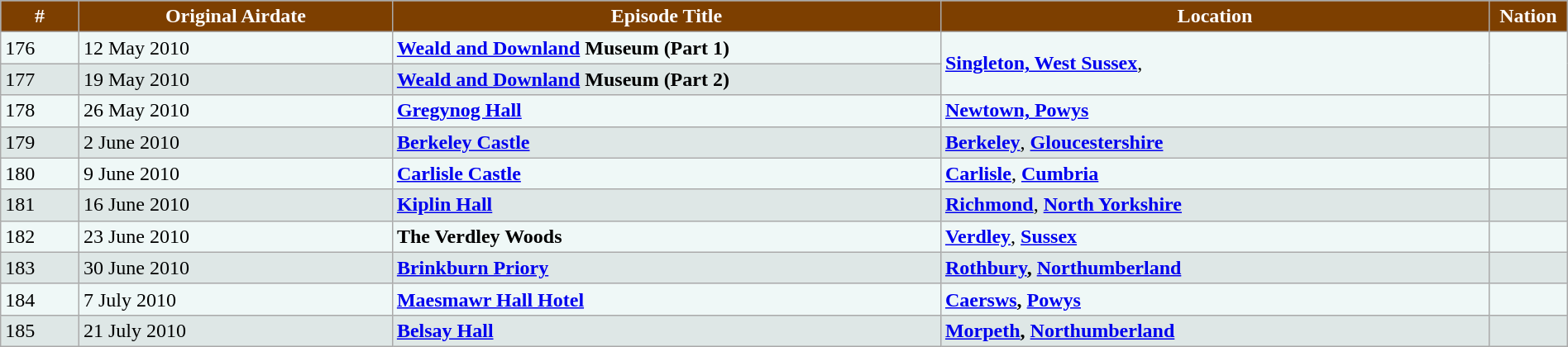<table class="wikitable" id="series_list" style="margin: auto; width: 100%">
<tr style="background:#7D3F00; color:white;">
<th style="width:5%; background:#7D3F00;"><strong>#</strong></th>
<th style="width:20%; background:#7D3F00;"><strong> Original Airdate</strong></th>
<th style="width:35%; background:#7D3F00;"><strong>Episode Title</strong></th>
<th style="width:35%; background:#7D3F00;"><strong>Location</strong></th>
<th style="width:35%; background:#7D3F00;"><strong>Nation</strong></th>
</tr>
<tr style="background:#eff8f7;">
<td>176</td>
<td>12 May 2010</td>
<td><strong><a href='#'>Weald and Downland</a> Museum (Part 1)</strong></td>
<td rowspan="2"><strong><a href='#'>Singleton, West Sussex</a></strong>,</td>
<td rowspan="2"></td>
</tr>
<tr style="background:#dee7e6;">
<td>177</td>
<td>19 May 2010</td>
<td><strong><a href='#'>Weald and Downland</a> Museum (Part 2)</strong></td>
</tr>
<tr style="background:#eff8f7;">
<td>178</td>
<td>26 May 2010</td>
<td><strong><a href='#'>Gregynog Hall</a></strong></td>
<td><strong><a href='#'>Newtown, Powys</a></strong></td>
<td></td>
</tr>
<tr style="background:#dee7e6;">
<td>179</td>
<td>2 June 2010</td>
<td><strong><a href='#'>Berkeley Castle</a></strong></td>
<td><strong><a href='#'>Berkeley</a></strong>, <strong><a href='#'>Gloucestershire</a></strong></td>
<td></td>
</tr>
<tr style="background:#eff8f7;">
<td>180</td>
<td>9 June 2010</td>
<td><strong><a href='#'>Carlisle Castle</a></strong></td>
<td><strong><a href='#'>Carlisle</a></strong>, <strong><a href='#'>Cumbria</a></strong></td>
<td></td>
</tr>
<tr style="background:#dee7e6;">
<td>181</td>
<td>16 June 2010</td>
<td><strong><a href='#'>Kiplin Hall</a></strong></td>
<td><strong><a href='#'>Richmond</a></strong>, <strong><a href='#'>North Yorkshire</a></strong></td>
<td></td>
</tr>
<tr style="background:#eff8f7;">
<td>182</td>
<td>23 June 2010</td>
<td><strong>The Verdley Woods</strong></td>
<td><strong><a href='#'>Verdley</a></strong>, <strong><a href='#'>Sussex</a></strong></td>
<td></td>
</tr>
<tr style="background:#dee7e6;">
<td>183</td>
<td>30 June 2010</td>
<td><strong><a href='#'>Brinkburn Priory</a></strong></td>
<td><strong><a href='#'>Rothbury</a>, <a href='#'>Northumberland</a></strong></td>
<td></td>
</tr>
<tr style="background:#eff8f7;">
<td>184</td>
<td>7 July 2010</td>
<td><strong><a href='#'>Maesmawr Hall Hotel</a></strong></td>
<td><strong><a href='#'>Caersws</a>, <a href='#'>Powys</a></strong></td>
<td></td>
</tr>
<tr style="background:#dee7e6;">
<td>185</td>
<td>21 July 2010</td>
<td><strong><a href='#'>Belsay Hall</a></strong></td>
<td><strong><a href='#'>Morpeth</a>, <a href='#'>Northumberland</a></strong></td>
<td></td>
</tr>
</table>
